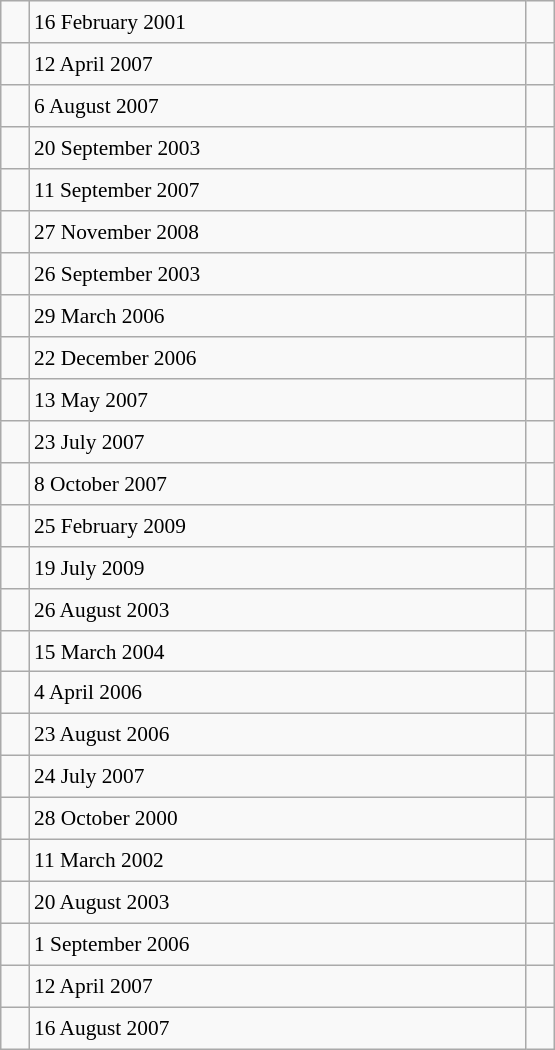<table class="wikitable" style="font-size: 89%; float: left; width: 26em; margin-right: 1em; height: 700px">
<tr>
<td></td>
<td>16 February 2001</td>
<td></td>
</tr>
<tr>
<td></td>
<td>12 April 2007</td>
<td></td>
</tr>
<tr>
<td></td>
<td>6 August 2007</td>
<td></td>
</tr>
<tr>
<td></td>
<td>20 September 2003</td>
<td></td>
</tr>
<tr>
<td></td>
<td>11 September 2007</td>
<td></td>
</tr>
<tr>
<td></td>
<td>27 November 2008</td>
<td></td>
</tr>
<tr>
<td></td>
<td>26 September 2003</td>
<td></td>
</tr>
<tr>
<td></td>
<td>29 March 2006</td>
<td></td>
</tr>
<tr>
<td></td>
<td>22 December 2006</td>
<td></td>
</tr>
<tr>
<td></td>
<td>13 May 2007</td>
<td></td>
</tr>
<tr>
<td></td>
<td>23 July 2007</td>
<td></td>
</tr>
<tr>
<td></td>
<td>8 October 2007</td>
<td></td>
</tr>
<tr>
<td></td>
<td>25 February 2009</td>
<td></td>
</tr>
<tr>
<td></td>
<td>19 July 2009</td>
<td></td>
</tr>
<tr>
<td></td>
<td>26 August 2003</td>
<td></td>
</tr>
<tr>
<td></td>
<td>15 March 2004</td>
<td></td>
</tr>
<tr>
<td></td>
<td>4 April 2006</td>
<td></td>
</tr>
<tr>
<td></td>
<td>23 August 2006</td>
<td></td>
</tr>
<tr>
<td></td>
<td>24 July 2007</td>
<td></td>
</tr>
<tr>
<td></td>
<td>28 October 2000</td>
<td></td>
</tr>
<tr>
<td></td>
<td>11 March 2002</td>
<td></td>
</tr>
<tr>
<td></td>
<td>20 August 2003</td>
<td></td>
</tr>
<tr>
<td></td>
<td>1 September 2006</td>
<td></td>
</tr>
<tr>
<td></td>
<td>12 April 2007</td>
<td></td>
</tr>
<tr>
<td></td>
<td>16 August 2007</td>
<td></td>
</tr>
</table>
